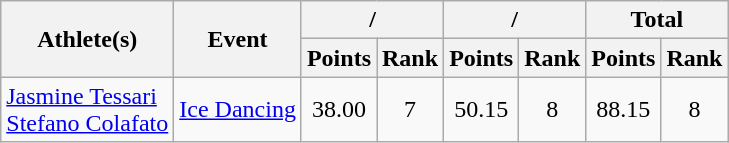<table class="wikitable">
<tr>
<th rowspan="2">Athlete(s)</th>
<th rowspan="2">Event</th>
<th colspan="2">/</th>
<th colspan="2">/</th>
<th colspan="2">Total</th>
</tr>
<tr>
<th>Points</th>
<th>Rank</th>
<th>Points</th>
<th>Rank</th>
<th>Points</th>
<th>Rank</th>
</tr>
<tr>
<td><a href='#'>Jasmine Tessari</a><br><a href='#'>Stefano Colafato</a></td>
<td><a href='#'>Ice Dancing</a></td>
<td align="center">38.00</td>
<td align="center">7</td>
<td align="center">50.15</td>
<td align="center">8</td>
<td align="center">88.15</td>
<td align="center">8</td>
</tr>
</table>
